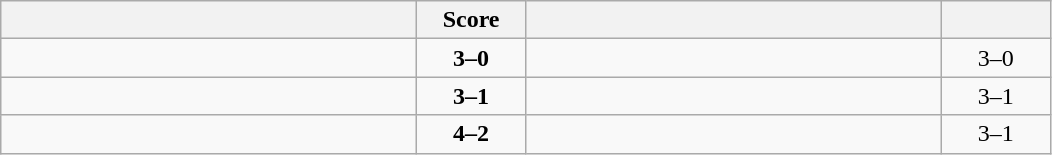<table class="wikitable" style="text-align: center; ">
<tr>
<th align="right" width="270"></th>
<th width="65">Score</th>
<th align="left" width="270"></th>
<th width="65"></th>
</tr>
<tr>
<td align="left"><strong></strong></td>
<td><strong>3–0</strong></td>
<td align="left"></td>
<td>3–0 <strong></strong></td>
</tr>
<tr>
<td align="left"><strong></strong></td>
<td><strong>3–1</strong></td>
<td align="left"></td>
<td>3–1 <strong></strong></td>
</tr>
<tr>
<td align="left"><strong></strong></td>
<td><strong>4–2</strong></td>
<td align="left"></td>
<td>3–1 <strong></strong></td>
</tr>
</table>
